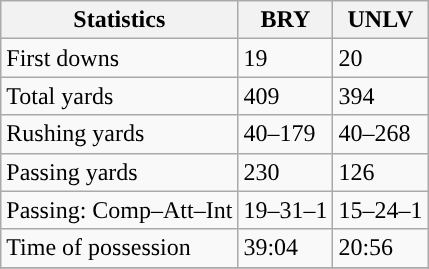<table class="wikitable" style="float: left;">
<tr>
<th>Statistics</th>
<th>BRY</th>
<th>UNLV</th>
</tr>
<tr>
<td>First downs</td>
<td>19</td>
<td>20</td>
</tr>
<tr>
<td>Total yards</td>
<td>409</td>
<td>394</td>
</tr>
<tr>
<td>Rushing yards</td>
<td>40–179</td>
<td>40–268</td>
</tr>
<tr>
<td>Passing yards</td>
<td>230</td>
<td>126</td>
</tr>
<tr>
<td>Passing: Comp–Att–Int</td>
<td>19–31–1</td>
<td>15–24–1</td>
</tr>
<tr>
<td>Time of possession</td>
<td>39:04</td>
<td>20:56</td>
</tr>
<tr>
</tr>
</table>
